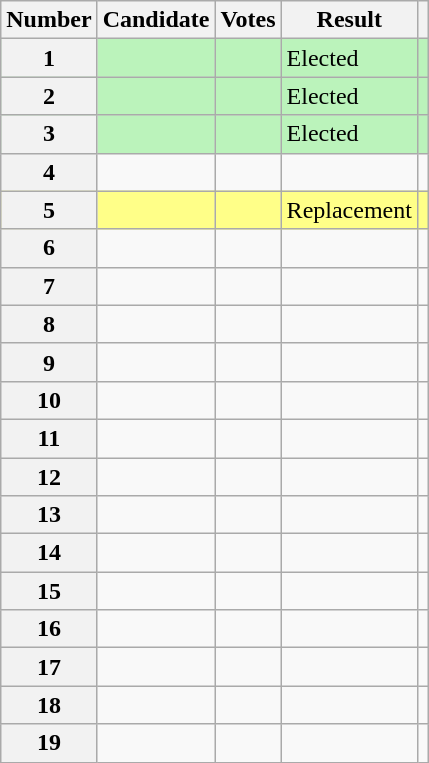<table class="wikitable sortable">
<tr>
<th scope="col">Number</th>
<th scope="col">Candidate</th>
<th scope="col">Votes</th>
<th scope="col">Result</th>
<th scope="col" class="unsortable"></th>
</tr>
<tr bgcolor=bbf3bb>
<th scope="row">1</th>
<td></td>
<td align="right"></td>
<td>Elected</td>
<td></td>
</tr>
<tr bgcolor=bbf3bb>
<th scope="row">2</th>
<td></td>
<td align="right"></td>
<td>Elected</td>
<td></td>
</tr>
<tr bgcolor=bbf3bb>
<th scope="row">3</th>
<td></td>
<td align="right"></td>
<td>Elected</td>
<td></td>
</tr>
<tr>
<th scope="row">4</th>
<td></td>
<td align="right"></td>
<td></td>
<td></td>
</tr>
<tr bgcolor=#FF8>
<th scope="row">5</th>
<td></td>
<td align="right"></td>
<td>Replacement</td>
<td></td>
</tr>
<tr>
<th scope="row">6</th>
<td></td>
<td align="right"></td>
<td></td>
<td></td>
</tr>
<tr>
<th scope="row">7</th>
<td></td>
<td align="right"></td>
<td></td>
<td></td>
</tr>
<tr>
<th scope="row">8</th>
<td></td>
<td align="right"></td>
<td></td>
<td></td>
</tr>
<tr>
<th scope="row">9</th>
<td></td>
<td align="right"></td>
<td></td>
<td></td>
</tr>
<tr>
<th scope="row">10</th>
<td></td>
<td align="right"></td>
<td></td>
<td></td>
</tr>
<tr>
<th scope="row">11</th>
<td></td>
<td align="right"></td>
<td></td>
<td></td>
</tr>
<tr>
<th scope="row">12</th>
<td></td>
<td align="right"></td>
<td></td>
<td></td>
</tr>
<tr>
<th scope="row">13</th>
<td></td>
<td align="right"></td>
<td></td>
<td></td>
</tr>
<tr>
<th scope="row">14</th>
<td></td>
<td align="right"></td>
<td></td>
<td></td>
</tr>
<tr>
<th scope="row">15</th>
<td></td>
<td align="right"></td>
<td></td>
<td></td>
</tr>
<tr>
<th scope="row">16</th>
<td></td>
<td align="right"></td>
<td></td>
<td></td>
</tr>
<tr>
<th scope="row">17</th>
<td></td>
<td align="right"></td>
<td></td>
<td></td>
</tr>
<tr>
<th scope="row">18</th>
<td></td>
<td align="right"></td>
<td></td>
<td></td>
</tr>
<tr>
<th scope="row">19</th>
<td></td>
<td align="right"></td>
<td></td>
<td></td>
</tr>
</table>
